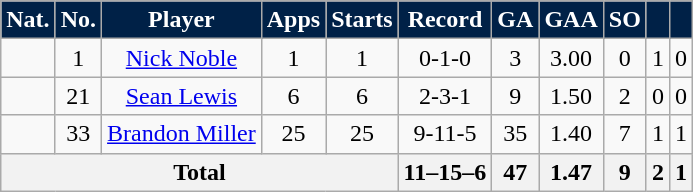<table class="wikitable plainrowheaders" style="text-align:center">
<tr>
<th style="background:#002147; color:#fff; text-align:center;">Nat.</th>
<th style="background:#002147; color:#fff; text-align:center;">No.</th>
<th style="background:#002147; color:#fff; text-align:center;">Player</th>
<th style="background:#002147; color:#fff; text-align:center;">Apps</th>
<th style="background:#002147; color:#fff; text-align:center;">Starts</th>
<th style="background:#002147; color:#fff; text-align:center;">Record</th>
<th style="background:#002147; color:#fff; text-align:center;">GA</th>
<th style="background:#002147; color:#fff; text-align:center;">GAA</th>
<th style="background:#002147; color:#fff; text-align:center;">SO</th>
<th style="background:#002147; color:#fff; text-align:center;"></th>
<th style="background:#002147; color:#fff; text-align:center;"></th>
</tr>
<tr align=center>
<td></td>
<td>1</td>
<td><a href='#'>Nick Noble</a></td>
<td>1</td>
<td>1</td>
<td>0-1-0</td>
<td>3</td>
<td>3.00</td>
<td>0</td>
<td>1</td>
<td>0</td>
</tr>
<tr align=center>
<td></td>
<td>21</td>
<td><a href='#'>Sean Lewis</a></td>
<td>6</td>
<td>6</td>
<td>2-3-1</td>
<td>9</td>
<td>1.50</td>
<td>2</td>
<td>0</td>
<td>0</td>
</tr>
<tr align=center>
<td></td>
<td>33</td>
<td><a href='#'>Brandon Miller</a></td>
<td>25</td>
<td>25</td>
<td>9-11-5</td>
<td>35</td>
<td>1.40</td>
<td>7</td>
<td>1</td>
<td>1</td>
</tr>
<tr style="text-align:center;" class="sortbottom">
<th colspan=5><strong>Total</strong></th>
<th><strong>11–15–6</strong></th>
<th><strong>47</strong></th>
<th><strong>1.47</strong></th>
<th><strong>9</strong></th>
<th><strong>2</strong></th>
<th><strong>1</strong></th>
</tr>
</table>
